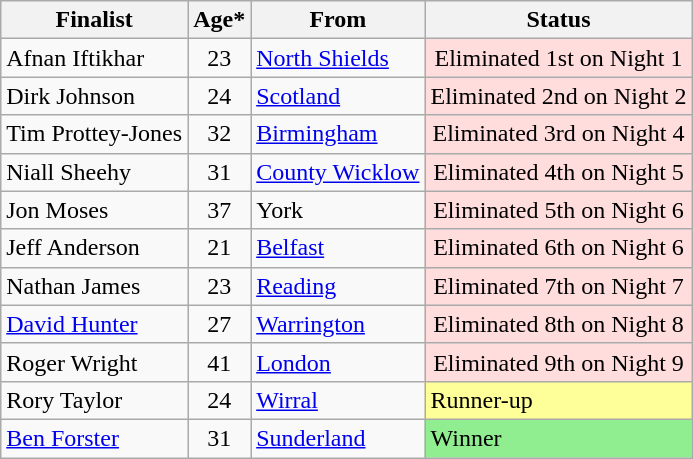<table class="wikitable">
<tr>
<th>Finalist</th>
<th>Age*</th>
<th>From</th>
<th>Status</th>
</tr>
<tr>
<td>Afnan Iftikhar</td>
<td align="center">23</td>
<td><a href='#'>North Shields</a></td>
<td style="background:#ffdddd;" align="center">Eliminated 1st on Night 1</td>
</tr>
<tr>
<td>Dirk Johnson</td>
<td align="center">24</td>
<td><a href='#'>Scotland</a></td>
<td style="background:#ffdddd;" align="center">Eliminated 2nd on Night 2</td>
</tr>
<tr>
<td>Tim Prottey-Jones</td>
<td align="center">32</td>
<td><a href='#'>Birmingham</a></td>
<td style="background:#ffdddd;" align="center">Eliminated 3rd on Night 4</td>
</tr>
<tr>
<td>Niall Sheehy</td>
<td align="center">31</td>
<td><a href='#'>County Wicklow</a></td>
<td style="background:#ffdddd;" align="center">Eliminated 4th on Night 5</td>
</tr>
<tr>
<td>Jon Moses</td>
<td align="center">37</td>
<td>York</td>
<td style="background:#ffdddd;" align="center">Eliminated 5th on Night 6</td>
</tr>
<tr>
<td>Jeff Anderson</td>
<td align="center">21</td>
<td><a href='#'>Belfast</a></td>
<td style="background:#ffdddd;" align="center">Eliminated 6th on Night 6</td>
</tr>
<tr>
<td>Nathan James</td>
<td align="center">23</td>
<td><a href='#'>Reading</a></td>
<td style="background:#ffdddd;" align="center">Eliminated 7th on Night 7</td>
</tr>
<tr>
<td><a href='#'>David Hunter</a></td>
<td align="center">27</td>
<td><a href='#'>Warrington</a></td>
<td style="background:#ffdddd;" align="center">Eliminated 8th on Night 8</td>
</tr>
<tr>
<td>Roger Wright</td>
<td align="center">41</td>
<td><a href='#'>London</a></td>
<td style="background:#ffdddd" align="center">Eliminated 9th on Night 9</td>
</tr>
<tr>
<td>Rory Taylor</td>
<td align="center">24</td>
<td><a href='#'>Wirral</a></td>
<td style="background:#ff9">Runner-up</td>
</tr>
<tr>
<td><a href='#'>Ben Forster</a></td>
<td align="center">31</td>
<td><a href='#'>Sunderland</a></td>
<td style="background:lightgreen">Winner</td>
</tr>
</table>
